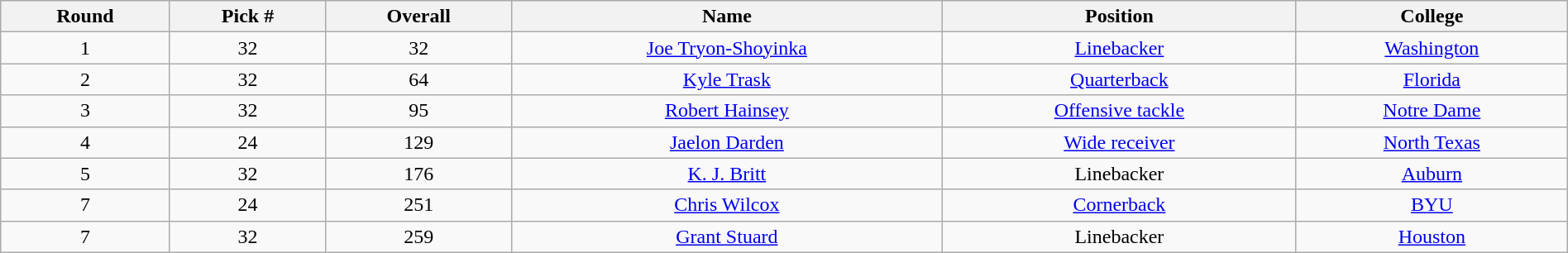<table class="wikitable sortable sortable" style="width: 100%; text-align:center">
<tr>
<th>Round</th>
<th>Pick #</th>
<th>Overall</th>
<th>Name</th>
<th>Position</th>
<th>College</th>
</tr>
<tr>
<td>1</td>
<td>32</td>
<td>32</td>
<td><a href='#'>Joe Tryon-Shoyinka</a></td>
<td><a href='#'>Linebacker</a></td>
<td><a href='#'>Washington</a></td>
</tr>
<tr>
<td>2</td>
<td>32</td>
<td>64</td>
<td><a href='#'>Kyle Trask</a></td>
<td><a href='#'>Quarterback</a></td>
<td><a href='#'>Florida</a></td>
</tr>
<tr>
<td>3</td>
<td>32</td>
<td>95</td>
<td><a href='#'>Robert Hainsey</a></td>
<td><a href='#'>Offensive tackle</a></td>
<td><a href='#'>Notre Dame</a></td>
</tr>
<tr>
<td>4</td>
<td>24</td>
<td>129</td>
<td><a href='#'>Jaelon Darden</a></td>
<td><a href='#'>Wide receiver</a></td>
<td><a href='#'>North Texas</a></td>
</tr>
<tr>
<td>5</td>
<td>32</td>
<td>176</td>
<td><a href='#'>K. J. Britt</a></td>
<td>Linebacker</td>
<td><a href='#'>Auburn</a></td>
</tr>
<tr>
<td>7</td>
<td>24</td>
<td>251</td>
<td><a href='#'>Chris Wilcox</a></td>
<td><a href='#'>Cornerback</a></td>
<td><a href='#'>BYU</a></td>
</tr>
<tr>
<td>7</td>
<td>32</td>
<td>259</td>
<td><a href='#'>Grant Stuard</a></td>
<td>Linebacker</td>
<td><a href='#'>Houston</a></td>
</tr>
</table>
